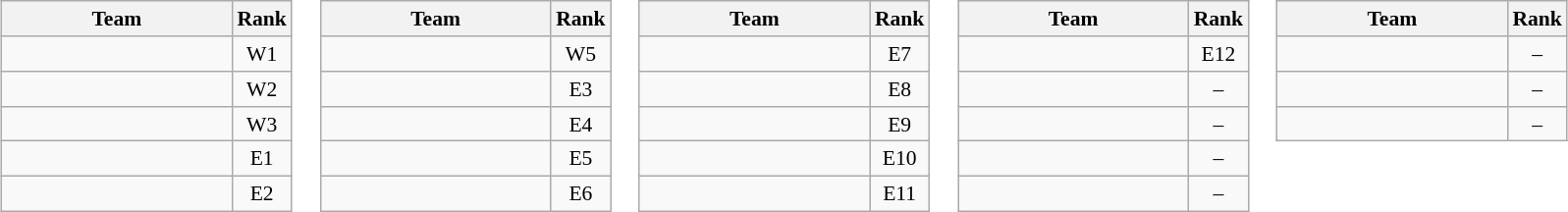<table>
<tr valign="top" style="font-size: 90%;">
<td><br><table class="wikitable">
<tr>
<th width="150">Team</th>
<th>Rank</th>
</tr>
<tr>
<td></td>
<td style="text-align:center;">W1</td>
</tr>
<tr>
<td></td>
<td style="text-align:center;">W2</td>
</tr>
<tr>
<td></td>
<td style="text-align:center;">W3</td>
</tr>
<tr>
<td></td>
<td style="text-align:center;">E1</td>
</tr>
<tr>
<td></td>
<td style="text-align:center;">E2</td>
</tr>
</table>
</td>
<td><br><table class="wikitable">
<tr>
<th width="150">Team</th>
<th>Rank</th>
</tr>
<tr>
<td></td>
<td style="text-align:center;">W5</td>
</tr>
<tr>
<td></td>
<td style="text-align:center;">E3</td>
</tr>
<tr>
<td></td>
<td style="text-align:center;">E4</td>
</tr>
<tr>
<td></td>
<td style="text-align:center;">E5</td>
</tr>
<tr>
<td></td>
<td style="text-align:center;">E6</td>
</tr>
</table>
</td>
<td><br><table class="wikitable">
<tr>
<th width="150">Team</th>
<th>Rank</th>
</tr>
<tr>
<td></td>
<td style="text-align:center;">E7</td>
</tr>
<tr>
<td></td>
<td style="text-align:center;">E8</td>
</tr>
<tr>
<td></td>
<td style="text-align:center;">E9</td>
</tr>
<tr>
<td></td>
<td style="text-align:center;">E10</td>
</tr>
<tr>
<td></td>
<td style="text-align:center;">E11</td>
</tr>
</table>
</td>
<td><br><table class="wikitable">
<tr>
<th width="150">Team</th>
<th>Rank</th>
</tr>
<tr>
<td></td>
<td style="text-align:center;">E12</td>
</tr>
<tr>
<td></td>
<td style="text-align:center;">–</td>
</tr>
<tr>
<td></td>
<td style="text-align:center;">–</td>
</tr>
<tr>
<td></td>
<td style="text-align:center;">–</td>
</tr>
<tr>
<td></td>
<td style="text-align:center;">–</td>
</tr>
</table>
</td>
<td><br><table class="wikitable">
<tr>
<th width="150">Team</th>
<th>Rank</th>
</tr>
<tr>
<td></td>
<td style="text-align:center;">–</td>
</tr>
<tr>
<td></td>
<td style="text-align:center;">–</td>
</tr>
<tr>
<td></td>
<td style="text-align:center;">–</td>
</tr>
</table>
</td>
</tr>
</table>
